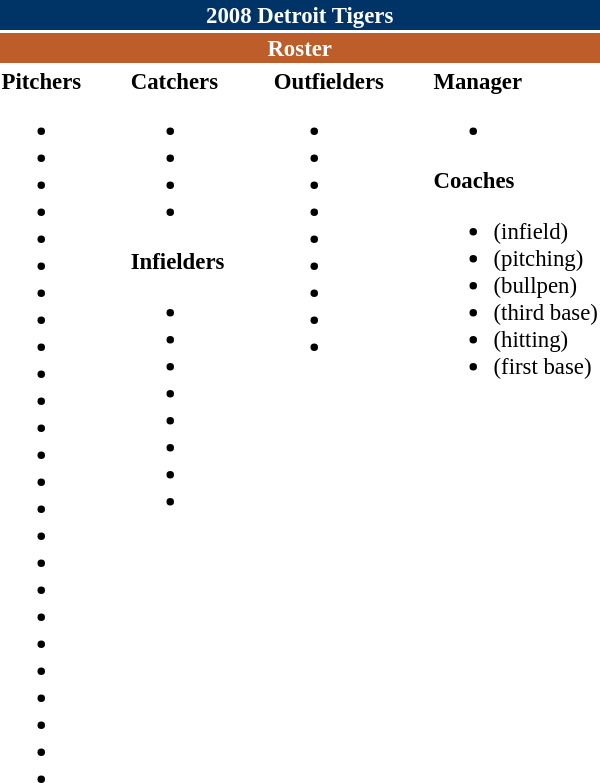<table class="toccolours" style="font-size: 95%;">
<tr>
<th colspan="10" style="background-color: #003366; color: white; text-align: center;">2008 Detroit Tigers</th>
</tr>
<tr>
<td colspan="10" style="background-color: #bd5d29; color: white; text-align: center;"><strong>Roster</strong></td>
</tr>
<tr>
<td valign="top"><strong>Pitchers</strong><br><ul><li></li><li></li><li></li><li></li><li></li><li></li><li></li><li></li><li></li><li></li><li></li><li></li><li></li><li></li><li></li><li></li><li></li><li></li><li></li><li></li><li></li><li></li><li></li><li></li><li></li></ul></td>
<td width="25px"></td>
<td valign="top"><strong>Catchers</strong><br><ul><li></li><li></li><li></li><li></li></ul><strong>Infielders</strong><ul><li></li><li></li><li></li><li></li><li></li><li></li><li></li><li></li></ul></td>
<td width="25px"></td>
<td valign="top"><strong>Outfielders</strong><br><ul><li></li><li></li><li></li><li></li><li></li><li></li><li></li><li></li><li></li></ul></td>
<td width="25px"></td>
<td valign="top"><strong>Manager</strong><br><ul><li></li></ul><strong>Coaches</strong><ul><li> (infield)</li><li> (pitching)</li><li> (bullpen)</li><li> (third base)</li><li> (hitting)</li><li> (first base)</li></ul></td>
</tr>
<tr>
</tr>
</table>
